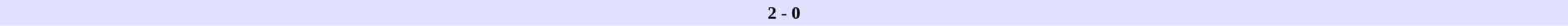<table border=0 cellspacing=0 cellpadding=2 style=font-size:90% width=100%>
<tr bgcolor=#e0e0ff>
<td align=right width=40%></td>
<th>2 - 0</th>
<td align=left width=40%></td>
</tr>
</table>
